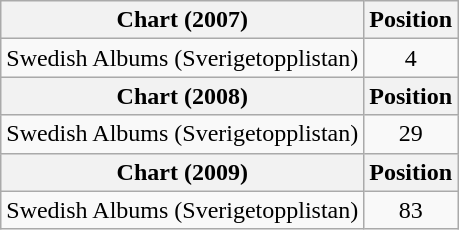<table class="wikitable">
<tr>
<th>Chart (2007)</th>
<th>Position</th>
</tr>
<tr>
<td>Swedish Albums (Sverigetopplistan)</td>
<td align="center">4</td>
</tr>
<tr>
<th>Chart (2008)</th>
<th>Position</th>
</tr>
<tr>
<td>Swedish Albums (Sverigetopplistan)</td>
<td align="center">29</td>
</tr>
<tr>
<th>Chart (2009)</th>
<th>Position</th>
</tr>
<tr>
<td>Swedish Albums (Sverigetopplistan)</td>
<td align="center">83</td>
</tr>
</table>
